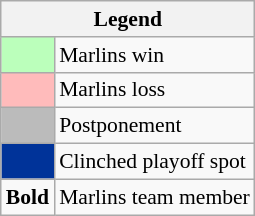<table class="wikitable" style="font-size:90%">
<tr>
<th colspan="2">Legend</th>
</tr>
<tr>
<td style="background:#bfb;"> </td>
<td>Marlins win</td>
</tr>
<tr>
<td style="background:#fbb;"> </td>
<td>Marlins loss</td>
</tr>
<tr>
<td style="background:#bbb;"> </td>
<td>Postponement</td>
</tr>
<tr>
<td style="background:#039;"> </td>
<td>Clinched playoff spot</td>
</tr>
<tr>
<td><strong>Bold</strong></td>
<td>Marlins team member</td>
</tr>
</table>
